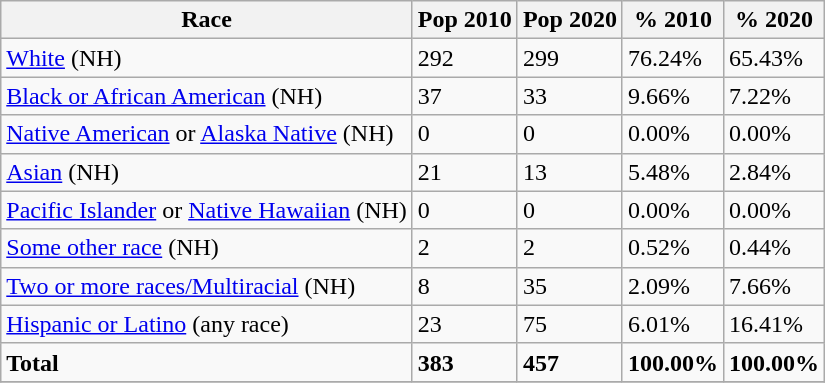<table class="wikitable">
<tr>
<th>Race</th>
<th>Pop 2010</th>
<th>Pop 2020</th>
<th>% 2010</th>
<th>% 2020</th>
</tr>
<tr>
<td><a href='#'>White</a> (NH)</td>
<td>292</td>
<td>299</td>
<td>76.24%</td>
<td>65.43%</td>
</tr>
<tr>
<td><a href='#'>Black or African American</a> (NH)</td>
<td>37</td>
<td>33</td>
<td>9.66%</td>
<td>7.22%</td>
</tr>
<tr>
<td><a href='#'>Native American</a> or <a href='#'>Alaska Native</a> (NH)</td>
<td>0</td>
<td>0</td>
<td>0.00%</td>
<td>0.00%</td>
</tr>
<tr>
<td><a href='#'>Asian</a> (NH)</td>
<td>21</td>
<td>13</td>
<td>5.48%</td>
<td>2.84%</td>
</tr>
<tr>
<td><a href='#'>Pacific Islander</a> or <a href='#'>Native Hawaiian</a> (NH)</td>
<td>0</td>
<td>0</td>
<td>0.00%</td>
<td>0.00%</td>
</tr>
<tr>
<td><a href='#'>Some other race</a> (NH)</td>
<td>2</td>
<td>2</td>
<td>0.52%</td>
<td>0.44%</td>
</tr>
<tr>
<td><a href='#'>Two or more races/Multiracial</a> (NH)</td>
<td>8</td>
<td>35</td>
<td>2.09%</td>
<td>7.66%</td>
</tr>
<tr>
<td><a href='#'>Hispanic or Latino</a> (any race)</td>
<td>23</td>
<td>75</td>
<td>6.01%</td>
<td>16.41%</td>
</tr>
<tr>
<td><strong>Total</strong></td>
<td><strong>383</strong></td>
<td><strong>457</strong></td>
<td><strong>100.00%</strong></td>
<td><strong>100.00%</strong></td>
</tr>
<tr>
</tr>
</table>
